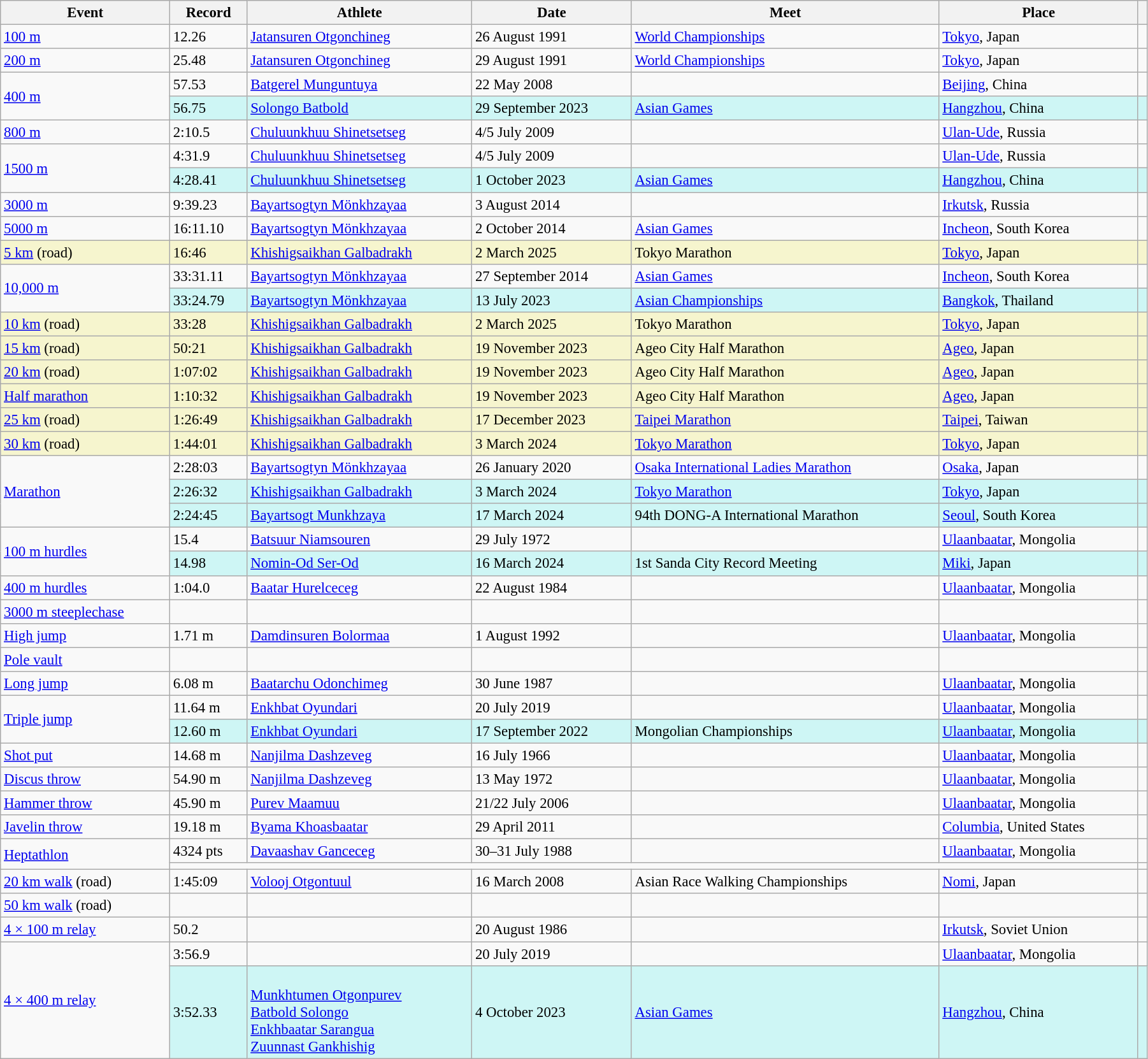<table class="wikitable" style="font-size:95%; width: 95%;">
<tr>
<th>Event</th>
<th>Record</th>
<th>Athlete</th>
<th>Date</th>
<th>Meet</th>
<th>Place</th>
<th></th>
</tr>
<tr>
<td><a href='#'>100 m</a></td>
<td>12.26 </td>
<td><a href='#'>Jatansuren Otgonchineg</a></td>
<td>26 August 1991</td>
<td><a href='#'>World Championships</a></td>
<td><a href='#'>Tokyo</a>, Japan</td>
<td></td>
</tr>
<tr>
<td><a href='#'>200 m</a></td>
<td>25.48 </td>
<td><a href='#'>Jatansuren Otgonchineg</a></td>
<td>29 August 1991</td>
<td><a href='#'>World Championships</a></td>
<td><a href='#'>Tokyo</a>, Japan</td>
<td></td>
</tr>
<tr>
<td rowspan=2><a href='#'>400 m</a></td>
<td>57.53</td>
<td><a href='#'>Batgerel Munguntuya</a></td>
<td>22 May 2008</td>
<td></td>
<td><a href='#'>Beijing</a>, China</td>
<td></td>
</tr>
<tr bgcolor="#CEF6F5">
<td>56.75</td>
<td><a href='#'>Solongo Batbold</a></td>
<td>29 September 2023</td>
<td><a href='#'>Asian Games</a></td>
<td><a href='#'>Hangzhou</a>, China</td>
<td></td>
</tr>
<tr>
<td><a href='#'>800 m</a></td>
<td>2:10.5 </td>
<td><a href='#'>Chuluunkhuu Shinetsetseg</a></td>
<td>4/5 July 2009</td>
<td></td>
<td><a href='#'>Ulan-Ude</a>, Russia</td>
<td></td>
</tr>
<tr>
<td rowspan=2><a href='#'>1500 m</a></td>
<td>4:31.9 </td>
<td><a href='#'>Chuluunkhuu Shinetsetseg</a></td>
<td>4/5 July 2009</td>
<td></td>
<td><a href='#'>Ulan-Ude</a>, Russia</td>
<td></td>
</tr>
<tr bgcolor="#CEF6F5">
<td>4:28.41</td>
<td><a href='#'>Chuluunkhuu Shinetsetseg</a></td>
<td>1 October 2023</td>
<td><a href='#'>Asian Games</a></td>
<td><a href='#'>Hangzhou</a>, China</td>
<td></td>
</tr>
<tr>
<td><a href='#'>3000 m</a></td>
<td>9:39.23</td>
<td><a href='#'>Bayartsogtyn Mönkhzayaa</a></td>
<td>3 August 2014</td>
<td></td>
<td><a href='#'>Irkutsk</a>, Russia</td>
<td></td>
</tr>
<tr>
<td><a href='#'>5000 m</a></td>
<td>16:11.10</td>
<td><a href='#'>Bayartsogtyn Mönkhzayaa</a></td>
<td>2 October 2014</td>
<td><a href='#'>Asian Games</a></td>
<td><a href='#'>Incheon</a>, South Korea</td>
<td></td>
</tr>
<tr style="background:#f6F5CE;">
<td><a href='#'>5 km</a> (road)</td>
<td>16:46</td>
<td><a href='#'>Khishigsaikhan Galbadrakh</a></td>
<td>2 March 2025</td>
<td>Tokyo Marathon</td>
<td><a href='#'>Tokyo</a>, Japan</td>
<td></td>
</tr>
<tr>
<td rowspan=2><a href='#'>10,000 m</a></td>
<td>33:31.11</td>
<td><a href='#'>Bayartsogtyn Mönkhzayaa</a></td>
<td>27 September 2014</td>
<td><a href='#'>Asian Games</a></td>
<td><a href='#'>Incheon</a>, South Korea</td>
<td></td>
</tr>
<tr bgcolor="#CEF6F5">
<td>33:24.79</td>
<td><a href='#'>Bayartsogtyn Mönkhzayaa</a></td>
<td>13 July 2023</td>
<td><a href='#'>Asian Championships</a></td>
<td><a href='#'>Bangkok</a>, Thailand</td>
<td></td>
</tr>
<tr style="background:#f6F5CE;">
<td><a href='#'>10 km</a> (road)</td>
<td>33:28</td>
<td><a href='#'>Khishigsaikhan Galbadrakh</a></td>
<td>2 March 2025</td>
<td>Tokyo Marathon</td>
<td><a href='#'>Tokyo</a>, Japan</td>
<td></td>
</tr>
<tr style="background:#f6F5CE;">
<td><a href='#'>15 km</a> (road)</td>
<td>50:21</td>
<td><a href='#'>Khishigsaikhan Galbadrakh</a></td>
<td>19 November 2023</td>
<td>Ageo City Half Marathon</td>
<td><a href='#'>Ageo</a>, Japan</td>
<td></td>
</tr>
<tr style="background:#f6F5CE;">
<td><a href='#'>20 km</a> (road)</td>
<td>1:07:02</td>
<td><a href='#'>Khishigsaikhan Galbadrakh</a></td>
<td>19 November 2023</td>
<td>Ageo City Half Marathon</td>
<td><a href='#'>Ageo</a>, Japan</td>
<td></td>
</tr>
<tr style="background:#f6F5CE;">
<td><a href='#'>Half marathon</a></td>
<td>1:10:32</td>
<td><a href='#'>Khishigsaikhan Galbadrakh</a></td>
<td>19 November 2023</td>
<td>Ageo City Half Marathon</td>
<td><a href='#'>Ageo</a>, Japan</td>
<td></td>
</tr>
<tr style="background:#f6F5CE;">
<td><a href='#'>25 km</a> (road)</td>
<td>1:26:49</td>
<td><a href='#'>Khishigsaikhan Galbadrakh</a></td>
<td>17 December 2023</td>
<td><a href='#'>Taipei Marathon</a></td>
<td><a href='#'>Taipei</a>, Taiwan</td>
<td></td>
</tr>
<tr style="background:#f6F5CE;">
<td><a href='#'>30 km</a> (road)</td>
<td>1:44:01</td>
<td><a href='#'>Khishigsaikhan Galbadrakh</a></td>
<td>3 March 2024</td>
<td><a href='#'>Tokyo Marathon</a></td>
<td><a href='#'>Tokyo</a>, Japan</td>
<td></td>
</tr>
<tr>
<td rowspan=3><a href='#'>Marathon</a></td>
<td>2:28:03</td>
<td><a href='#'>Bayartsogtyn Mönkhzayaa</a></td>
<td>26 January 2020</td>
<td><a href='#'>Osaka International Ladies Marathon</a></td>
<td><a href='#'>Osaka</a>, Japan</td>
<td></td>
</tr>
<tr bgcolor="#CEF6F5">
<td>2:26:32</td>
<td><a href='#'>Khishigsaikhan Galbadrakh</a></td>
<td>3 March 2024</td>
<td><a href='#'>Tokyo Marathon</a></td>
<td><a href='#'>Tokyo</a>, Japan</td>
<td></td>
</tr>
<tr bgcolor=#CEF6F5>
<td>2:24:45</td>
<td><a href='#'>Bayartsogt Munkhzaya</a></td>
<td>17 March 2024</td>
<td>94th DONG-A International Marathon</td>
<td><a href='#'>Seoul</a>, South Korea</td>
<td></td>
</tr>
<tr>
<td rowspan=2><a href='#'>100 m hurdles</a></td>
<td>15.4  </td>
<td><a href='#'>Batsuur Niamsouren</a></td>
<td>29 July 1972</td>
<td></td>
<td><a href='#'>Ulaanbaatar</a>, Mongolia</td>
<td></td>
</tr>
<tr bgcolor="#CEF6F5">
<td>14.98 </td>
<td><a href='#'>Nomin-Od Ser-Od</a></td>
<td>16 March 2024</td>
<td>1st Sanda City Record Meeting</td>
<td><a href='#'>Miki</a>, Japan</td>
<td></td>
</tr>
<tr>
<td><a href='#'>400 m hurdles</a></td>
<td>1:04.0 </td>
<td><a href='#'>Baatar Hurelceceg</a></td>
<td>22 August 1984</td>
<td></td>
<td><a href='#'>Ulaanbaatar</a>, Mongolia</td>
<td></td>
</tr>
<tr>
<td><a href='#'>3000 m steeplechase</a></td>
<td></td>
<td></td>
<td></td>
<td></td>
<td></td>
<td></td>
</tr>
<tr>
<td><a href='#'>High jump</a></td>
<td>1.71 m</td>
<td><a href='#'>Damdinsuren Bolormaa</a></td>
<td>1 August 1992</td>
<td></td>
<td><a href='#'>Ulaanbaatar</a>, Mongolia</td>
<td></td>
</tr>
<tr>
<td><a href='#'>Pole vault</a></td>
<td></td>
<td></td>
<td></td>
<td></td>
<td></td>
<td></td>
</tr>
<tr>
<td><a href='#'>Long jump</a></td>
<td>6.08 m </td>
<td><a href='#'>Baatarchu Odonchimeg</a></td>
<td>30 June 1987</td>
<td></td>
<td><a href='#'>Ulaanbaatar</a>, Mongolia</td>
<td></td>
</tr>
<tr>
<td rowspan=2><a href='#'>Triple jump</a></td>
<td>11.64 m </td>
<td><a href='#'>Enkhbat Oyundari</a></td>
<td>20 July 2019</td>
<td></td>
<td><a href='#'>Ulaanbaatar</a>, Mongolia</td>
<td></td>
</tr>
<tr bgcolor=#CEF6F5>
<td>12.60 m </td>
<td><a href='#'>Enkhbat Oyundari</a></td>
<td>17 September 2022</td>
<td>Mongolian Championships</td>
<td><a href='#'>Ulaanbaatar</a>, Mongolia</td>
<td></td>
</tr>
<tr>
<td><a href='#'>Shot put</a></td>
<td>14.68 m</td>
<td><a href='#'>Nanjilma Dashzeveg</a></td>
<td>16 July 1966</td>
<td></td>
<td><a href='#'>Ulaanbaatar</a>, Mongolia</td>
<td></td>
</tr>
<tr>
<td><a href='#'>Discus throw</a></td>
<td>54.90 m</td>
<td><a href='#'>Nanjilma Dashzeveg</a></td>
<td>13 May 1972</td>
<td></td>
<td><a href='#'>Ulaanbaatar</a>, Mongolia</td>
<td></td>
</tr>
<tr>
<td><a href='#'>Hammer throw</a></td>
<td>45.90 m</td>
<td><a href='#'>Purev Maamuu</a></td>
<td>21/22 July 2006</td>
<td></td>
<td><a href='#'>Ulaanbaatar</a>, Mongolia</td>
<td></td>
</tr>
<tr>
<td><a href='#'>Javelin throw</a></td>
<td>19.18 m</td>
<td><a href='#'>Byama Khoasbaatar</a></td>
<td>29 April 2011</td>
<td></td>
<td><a href='#'>Columbia</a>, United States</td>
<td></td>
</tr>
<tr>
<td rowspan=2><a href='#'>Heptathlon</a></td>
<td>4324 pts </td>
<td><a href='#'>Davaashav Ganceceg</a></td>
<td>30–31 July 1988</td>
<td></td>
<td><a href='#'>Ulaanbaatar</a>, Mongolia</td>
<td></td>
</tr>
<tr>
<td colspan=5></td>
<td></td>
</tr>
<tr>
<td><a href='#'>20 km walk</a> (road)</td>
<td>1:45:09</td>
<td><a href='#'>Volooj Otgontuul</a></td>
<td>16 March 2008</td>
<td>Asian Race Walking Championships</td>
<td><a href='#'>Nomi</a>, Japan</td>
<td></td>
</tr>
<tr>
<td><a href='#'>50 km walk</a> (road)</td>
<td></td>
<td></td>
<td></td>
<td></td>
<td></td>
<td></td>
</tr>
<tr>
<td><a href='#'>4 × 100 m relay</a></td>
<td>50.2 </td>
<td></td>
<td>20 August 1986</td>
<td></td>
<td><a href='#'>Irkutsk</a>, Soviet Union</td>
<td></td>
</tr>
<tr>
<td rowspan=2><a href='#'>4 × 400 m relay</a></td>
<td>3:56.9 </td>
<td></td>
<td>20 July 2019</td>
<td></td>
<td><a href='#'>Ulaanbaatar</a>, Mongolia</td>
<td></td>
</tr>
<tr bgcolor="#CEF6F5">
<td>3:52.33</td>
<td><br><a href='#'>Munkhtumen Otgonpurev</a><br><a href='#'>Batbold Solongo</a><br><a href='#'>Enkhbaatar Sarangua</a><br><a href='#'>Zuunnast Gankhishig</a></td>
<td>4 October 2023</td>
<td><a href='#'>Asian Games</a></td>
<td><a href='#'>Hangzhou</a>, China</td>
<td></td>
</tr>
</table>
